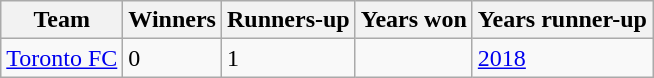<table class="wikitable sortable">
<tr>
<th>Team</th>
<th>Winners</th>
<th>Runners-up</th>
<th class="unsortable">Years won</th>
<th class="unsortable">Years runner-up</th>
</tr>
<tr>
<td><a href='#'>Toronto FC</a></td>
<td>0</td>
<td>1</td>
<td></td>
<td><a href='#'>2018</a></td>
</tr>
</table>
